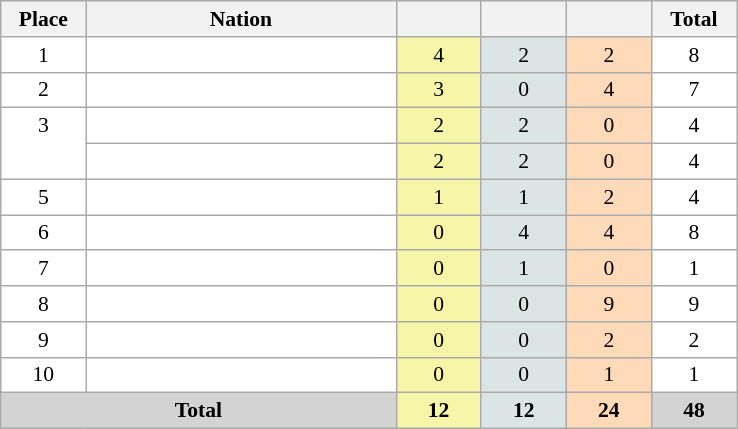<table class=wikitable style="border:1px solid #AAAAAA;font-size:90%">
<tr bgcolor="#EFEFEF">
<th width=50>Place</th>
<th width=200>Nation</th>
<th width=50></th>
<th width=50></th>
<th width=50></th>
<th width=50>Total</th>
</tr>
<tr align="center" valign="top" bgcolor="#FFFFFF">
<td>1</td>
<td align="left"></td>
<td style="background:#F7F6A8;">4</td>
<td style="background:#DCE5E5;">2</td>
<td style="background:#FFDAB9;">2</td>
<td>8</td>
</tr>
<tr align="center" valign="top" bgcolor="#FFFFFF">
<td>2</td>
<td align="left"></td>
<td style="background:#F7F6A8;">3</td>
<td style="background:#DCE5E5;">0</td>
<td style="background:#FFDAB9;">4</td>
<td>7</td>
</tr>
<tr align="center" valign="top" bgcolor="#FFFFFF">
<td rowspan="2" valign="center">3</td>
<td align="left"></td>
<td style="background:#F7F6A8;">2</td>
<td style="background:#DCE5E5;">2</td>
<td style="background:#FFDAB9;">0</td>
<td>4</td>
</tr>
<tr align="center" valign="top" bgcolor="#FFFFFF">
<td align="left"></td>
<td style="background:#F7F6A8;">2</td>
<td style="background:#DCE5E5;">2</td>
<td style="background:#FFDAB9;">0</td>
<td>4</td>
</tr>
<tr align="center" valign="top" bgcolor="#FFFFFF">
<td>5</td>
<td align="left"></td>
<td style="background:#F7F6A8;">1</td>
<td style="background:#DCE5E5;">1</td>
<td style="background:#FFDAB9;">2</td>
<td>4</td>
</tr>
<tr align="center" valign="top" bgcolor="#FFFFFF">
<td>6</td>
<td align="left"></td>
<td style="background:#F7F6A8;">0</td>
<td style="background:#DCE5E5;">4</td>
<td style="background:#FFDAB9;">4</td>
<td>8</td>
</tr>
<tr align="center" valign="top" bgcolor="#FFFFFF">
<td>7</td>
<td align="left"></td>
<td style="background:#F7F6A8;">0</td>
<td style="background:#DCE5E5;">1</td>
<td style="background:#FFDAB9;">0</td>
<td>1</td>
</tr>
<tr align="center" valign="top" bgcolor="#FFFFFF">
<td>8</td>
<td align="left"></td>
<td style="background:#F7F6A8;">0</td>
<td style="background:#DCE5E5;">0</td>
<td style="background:#FFDAB9;">9</td>
<td>9</td>
</tr>
<tr align="center" valign="top" bgcolor="#FFFFFF">
<td>9</td>
<td align="left"></td>
<td style="background:#F7F6A8;">0</td>
<td style="background:#DCE5E5;">0</td>
<td style="background:#FFDAB9;">2</td>
<td>2</td>
</tr>
<tr align="center" valign="top" bgcolor="#FFFFFF">
<td>10</td>
<td align="left"></td>
<td style="background:#F7F6A8;">0</td>
<td style="background:#DCE5E5;">0</td>
<td style="background:#FFDAB9;">1</td>
<td>1</td>
</tr>
<tr align="center">
<td colspan="2" bgcolor=D3D3D3><strong>Total</strong></td>
<td style="background:#F7F6A8;"><strong>12</strong></td>
<td style="background:#DCE5E5;"><strong>12</strong></td>
<td style="background:#FFDAB9;"><strong>24</strong></td>
<td bgcolor=D3D3D3><strong>48</strong></td>
</tr>
</table>
